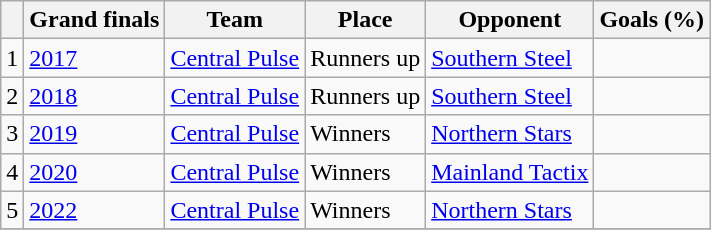<table class="wikitable collapsible">
<tr>
<th></th>
<th>Grand finals</th>
<th>Team</th>
<th>Place</th>
<th>Opponent</th>
<th>Goals (%)</th>
</tr>
<tr>
<td>1</td>
<td><a href='#'>2017</a></td>
<td><a href='#'>Central Pulse</a></td>
<td>Runners up</td>
<td><a href='#'>Southern Steel</a></td>
<td></td>
</tr>
<tr>
<td>2</td>
<td><a href='#'>2018</a></td>
<td><a href='#'>Central Pulse</a></td>
<td>Runners up</td>
<td><a href='#'>Southern Steel</a></td>
<td></td>
</tr>
<tr>
<td>3</td>
<td><a href='#'>2019</a></td>
<td><a href='#'>Central Pulse</a></td>
<td>Winners</td>
<td><a href='#'>Northern Stars</a></td>
<td></td>
</tr>
<tr>
<td>4</td>
<td><a href='#'>2020</a></td>
<td><a href='#'>Central Pulse</a></td>
<td>Winners</td>
<td><a href='#'>Mainland Tactix</a></td>
<td></td>
</tr>
<tr>
<td>5</td>
<td><a href='#'>2022</a></td>
<td><a href='#'>Central Pulse</a></td>
<td>Winners</td>
<td><a href='#'>Northern Stars</a></td>
<td></td>
</tr>
<tr>
</tr>
</table>
